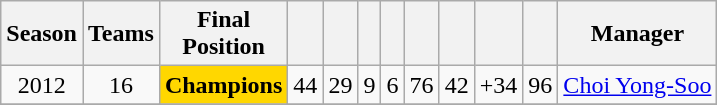<table class="wikitable" style="text-align:center">
<tr>
<th>Season</th>
<th>Teams</th>
<th>Final<br>Position</th>
<th></th>
<th></th>
<th></th>
<th></th>
<th></th>
<th></th>
<th></th>
<th></th>
<th>Manager</th>
</tr>
<tr>
<td>2012</td>
<td>16</td>
<td bgcolor=gold><strong>Champions</strong></td>
<td>44</td>
<td>29</td>
<td>9</td>
<td>6</td>
<td>76</td>
<td>42</td>
<td align=right>+34</td>
<td>96</td>
<td align=left> <a href='#'>Choi Yong-Soo</a></td>
</tr>
<tr>
</tr>
</table>
